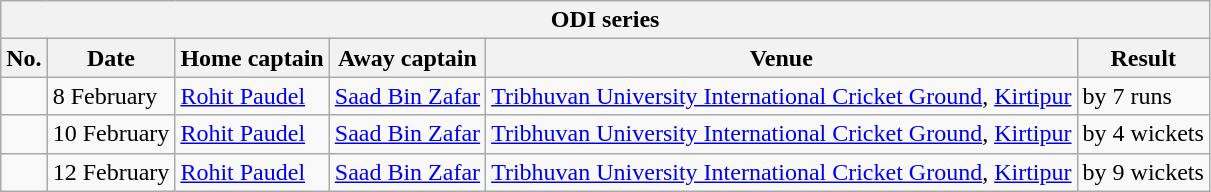<table class="wikitable">
<tr>
<th colspan="9">ODI series</th>
</tr>
<tr>
<th>No.</th>
<th>Date</th>
<th>Home captain</th>
<th>Away captain</th>
<th>Venue</th>
<th>Result</th>
</tr>
<tr>
<td></td>
<td>8 February</td>
<td><a href='#'>Rohit Paudel</a></td>
<td><a href='#'>Saad Bin Zafar</a></td>
<td><a href='#'>Tribhuvan University International Cricket Ground</a>, <a href='#'>Kirtipur</a></td>
<td> by 7 runs</td>
</tr>
<tr>
<td></td>
<td>10 February</td>
<td><a href='#'>Rohit Paudel</a></td>
<td><a href='#'>Saad Bin Zafar</a></td>
<td><a href='#'>Tribhuvan University International Cricket Ground</a>, <a href='#'>Kirtipur</a></td>
<td> by 4 wickets</td>
</tr>
<tr>
<td></td>
<td>12 February</td>
<td><a href='#'>Rohit Paudel</a></td>
<td><a href='#'>Saad Bin Zafar</a></td>
<td><a href='#'>Tribhuvan University International Cricket Ground</a>, <a href='#'>Kirtipur</a></td>
<td> by 9 wickets</td>
</tr>
</table>
